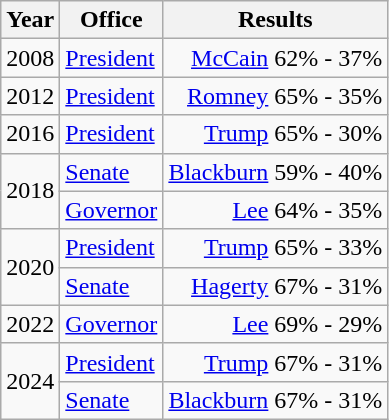<table class=wikitable>
<tr>
<th>Year</th>
<th>Office</th>
<th>Results</th>
</tr>
<tr>
<td>2008</td>
<td><a href='#'>President</a></td>
<td align="right" ><a href='#'>McCain</a> 62% - 37%</td>
</tr>
<tr>
<td>2012</td>
<td><a href='#'>President</a></td>
<td align="right" ><a href='#'>Romney</a> 65% - 35%</td>
</tr>
<tr>
<td>2016</td>
<td><a href='#'>President</a></td>
<td align="right" ><a href='#'>Trump</a> 65% - 30%</td>
</tr>
<tr>
<td rowspan=2>2018</td>
<td><a href='#'>Senate</a></td>
<td align="right" ><a href='#'>Blackburn</a> 59% - 40%</td>
</tr>
<tr>
<td><a href='#'>Governor</a></td>
<td align="right" ><a href='#'>Lee</a> 64% - 35%</td>
</tr>
<tr>
<td rowspan=2>2020</td>
<td><a href='#'>President</a></td>
<td align="right" ><a href='#'>Trump</a> 65% - 33%</td>
</tr>
<tr>
<td><a href='#'>Senate</a></td>
<td align="right" ><a href='#'>Hagerty</a> 67% - 31%</td>
</tr>
<tr>
<td>2022</td>
<td><a href='#'>Governor</a></td>
<td align="right" ><a href='#'>Lee</a> 69% - 29%</td>
</tr>
<tr>
<td rowspan=2>2024</td>
<td><a href='#'>President</a></td>
<td align="right" ><a href='#'>Trump</a> 67% - 31%</td>
</tr>
<tr>
<td><a href='#'>Senate</a></td>
<td align="right" ><a href='#'>Blackburn</a> 67% - 31%</td>
</tr>
</table>
